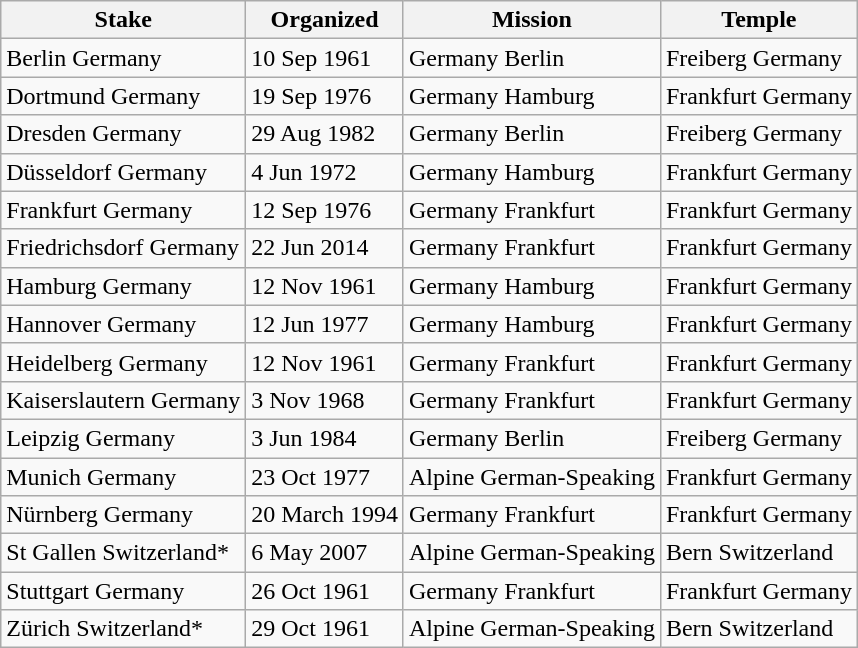<table class="wikitable sortable">
<tr>
<th>Stake</th>
<th data-sort-type=date>Organized</th>
<th>Mission</th>
<th>Temple</th>
</tr>
<tr>
<td>Berlin Germany</td>
<td>10 Sep 1961</td>
<td>Germany Berlin</td>
<td>Freiberg Germany</td>
</tr>
<tr>
<td>Dortmund Germany</td>
<td>19 Sep 1976</td>
<td>Germany Hamburg</td>
<td>Frankfurt Germany</td>
</tr>
<tr>
<td>Dresden Germany</td>
<td>29 Aug 1982</td>
<td>Germany Berlin</td>
<td>Freiberg Germany</td>
</tr>
<tr>
<td>Düsseldorf Germany</td>
<td>4 Jun 1972</td>
<td>Germany Hamburg</td>
<td>Frankfurt Germany</td>
</tr>
<tr>
<td>Frankfurt Germany</td>
<td>12 Sep 1976</td>
<td>Germany Frankfurt</td>
<td>Frankfurt Germany</td>
</tr>
<tr>
<td>Friedrichsdorf Germany</td>
<td>22 Jun 2014</td>
<td>Germany Frankfurt</td>
<td>Frankfurt Germany</td>
</tr>
<tr>
<td>Hamburg Germany</td>
<td>12 Nov 1961</td>
<td>Germany Hamburg</td>
<td>Frankfurt Germany</td>
</tr>
<tr>
<td>Hannover Germany</td>
<td>12 Jun 1977</td>
<td>Germany Hamburg</td>
<td>Frankfurt Germany</td>
</tr>
<tr>
<td>Heidelberg Germany</td>
<td>12 Nov 1961</td>
<td>Germany Frankfurt</td>
<td>Frankfurt Germany</td>
</tr>
<tr>
<td>Kaiserslautern Germany</td>
<td>3 Nov 1968</td>
<td>Germany Frankfurt</td>
<td>Frankfurt Germany</td>
</tr>
<tr>
<td>Leipzig Germany</td>
<td>3 Jun 1984</td>
<td>Germany Berlin</td>
<td>Freiberg Germany</td>
</tr>
<tr>
<td>Munich Germany</td>
<td>23 Oct 1977</td>
<td>Alpine German-Speaking</td>
<td>Frankfurt Germany</td>
</tr>
<tr>
<td>Nürnberg Germany</td>
<td>20 March 1994</td>
<td>Germany Frankfurt</td>
<td>Frankfurt Germany</td>
</tr>
<tr>
<td>St Gallen Switzerland*</td>
<td>6 May 2007</td>
<td>Alpine German-Speaking</td>
<td>Bern Switzerland</td>
</tr>
<tr>
<td>Stuttgart Germany</td>
<td>26 Oct 1961</td>
<td>Germany Frankfurt</td>
<td>Frankfurt Germany</td>
</tr>
<tr>
<td>Zürich Switzerland*</td>
<td>29 Oct 1961</td>
<td>Alpine German-Speaking</td>
<td>Bern Switzerland</td>
</tr>
</table>
